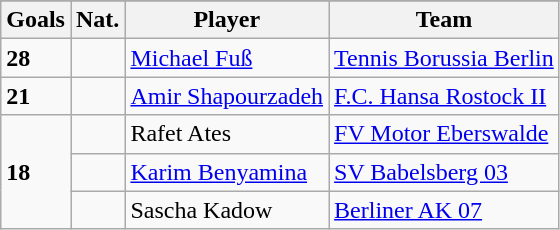<table class="wikitable">
<tr align="center" bgcolor="#dfdfdf">
</tr>
<tr>
<th>Goals</th>
<th>Nat.</th>
<th>Player</th>
<th>Team</th>
</tr>
<tr>
<td><strong>28</strong></td>
<td></td>
<td><a href='#'>Michael Fuß</a></td>
<td><a href='#'>Tennis Borussia Berlin</a></td>
</tr>
<tr>
<td><strong>21</strong></td>
<td></td>
<td><a href='#'>Amir Shapourzadeh</a></td>
<td><a href='#'>F.C. Hansa Rostock II</a></td>
</tr>
<tr>
<td rowspan="3"><strong>18</strong></td>
<td></td>
<td>Rafet Ates</td>
<td><a href='#'>FV Motor Eberswalde</a></td>
</tr>
<tr>
<td></td>
<td><a href='#'>Karim Benyamina</a></td>
<td><a href='#'>SV Babelsberg 03</a></td>
</tr>
<tr>
<td></td>
<td>Sascha Kadow</td>
<td><a href='#'>Berliner AK 07</a></td>
</tr>
</table>
